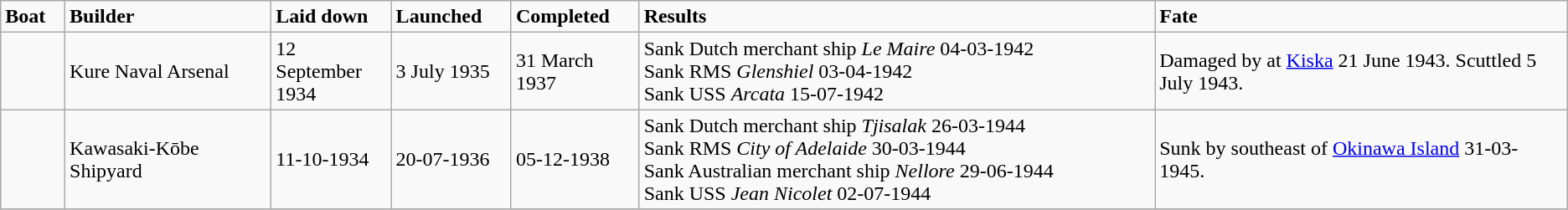<table class="wikitable">
<tr>
<td width="3%"><strong>Boat</strong></td>
<td width="10%"><strong>Builder</strong></td>
<td width="5%"><strong>Laid down</strong></td>
<td width="5%"><strong>Launched</strong></td>
<td width="5%"><strong>Completed</strong></td>
<td width="25%"><strong>Results</strong></td>
<td width="20%"><strong>Fate</strong></td>
</tr>
<tr>
<td></td>
<td>Kure Naval Arsenal</td>
<td>12 September 1934</td>
<td>3 July 1935</td>
<td>31 March 1937</td>
<td>Sank Dutch merchant ship <em>Le Maire</em> 04-03-1942<br>Sank RMS <em>Glenshiel</em> 03-04-1942<br>Sank USS <em>Arcata</em> 15-07-1942</td>
<td>Damaged by  at <a href='#'>Kiska</a> 21 June 1943. Scuttled 5 July 1943.</td>
</tr>
<tr>
<td></td>
<td>Kawasaki-Kōbe Shipyard</td>
<td>11-10-1934</td>
<td>20-07-1936</td>
<td>05-12-1938</td>
<td>Sank Dutch merchant ship <em>Tjisalak</em> 26-03-1944<br>Sank RMS <em>City of Adelaide</em> 30-03-1944<br>Sank Australian merchant ship <em>Nellore</em> 29-06-1944<br>Sank USS <em>Jean Nicolet</em> 02-07-1944</td>
<td>Sunk by  southeast of <a href='#'>Okinawa Island</a>  31-03-1945.</td>
</tr>
<tr>
</tr>
</table>
